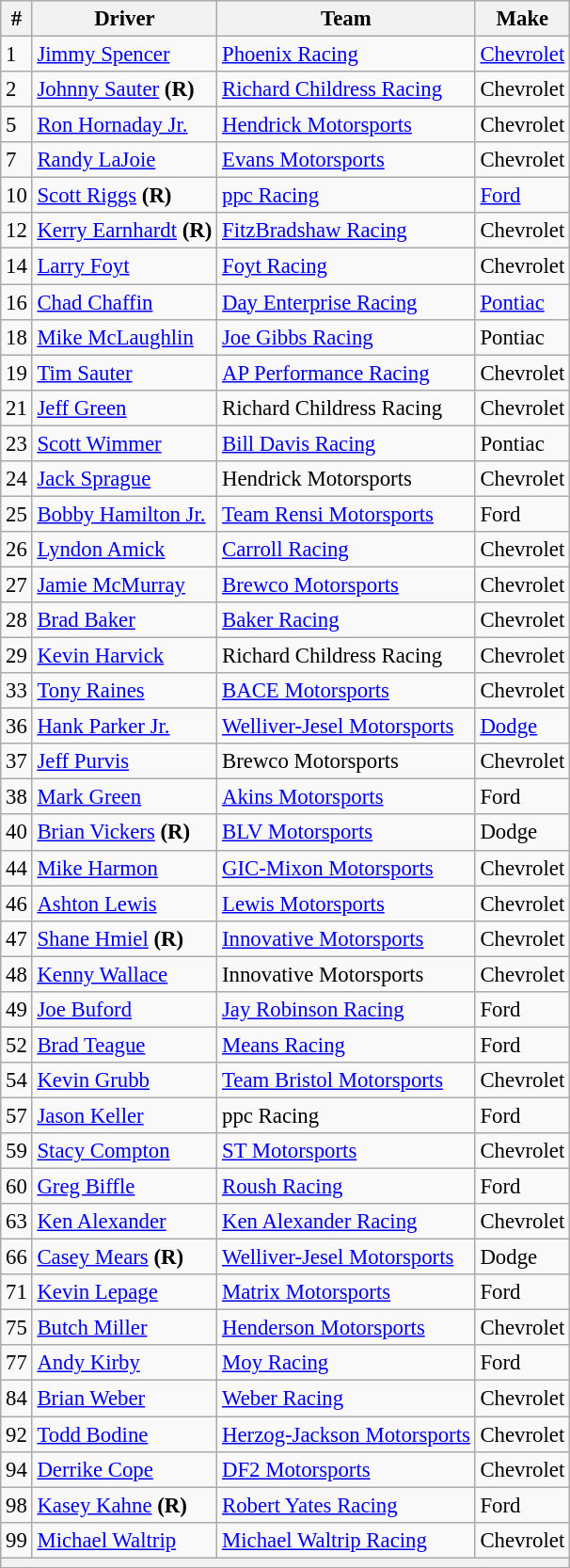<table class="wikitable" style="font-size:95%">
<tr>
<th>#</th>
<th>Driver</th>
<th>Team</th>
<th>Make</th>
</tr>
<tr>
<td>1</td>
<td><a href='#'>Jimmy Spencer</a></td>
<td><a href='#'>Phoenix Racing</a></td>
<td><a href='#'>Chevrolet</a></td>
</tr>
<tr>
<td>2</td>
<td><a href='#'>Johnny Sauter</a> <strong>(R)</strong></td>
<td><a href='#'>Richard Childress Racing</a></td>
<td>Chevrolet</td>
</tr>
<tr>
<td>5</td>
<td><a href='#'>Ron Hornaday Jr.</a></td>
<td><a href='#'>Hendrick Motorsports</a></td>
<td>Chevrolet</td>
</tr>
<tr>
<td>7</td>
<td><a href='#'>Randy LaJoie</a></td>
<td><a href='#'>Evans Motorsports</a></td>
<td>Chevrolet</td>
</tr>
<tr>
<td>10</td>
<td><a href='#'>Scott Riggs</a> <strong>(R)</strong></td>
<td><a href='#'>ppc Racing</a></td>
<td><a href='#'>Ford</a></td>
</tr>
<tr>
<td>12</td>
<td><a href='#'>Kerry Earnhardt</a> <strong>(R)</strong></td>
<td><a href='#'>FitzBradshaw Racing</a></td>
<td>Chevrolet</td>
</tr>
<tr>
<td>14</td>
<td><a href='#'>Larry Foyt</a></td>
<td><a href='#'>Foyt Racing</a></td>
<td>Chevrolet</td>
</tr>
<tr>
<td>16</td>
<td><a href='#'>Chad Chaffin</a></td>
<td><a href='#'>Day Enterprise Racing</a></td>
<td><a href='#'>Pontiac</a></td>
</tr>
<tr>
<td>18</td>
<td><a href='#'>Mike McLaughlin</a></td>
<td><a href='#'>Joe Gibbs Racing</a></td>
<td>Pontiac</td>
</tr>
<tr>
<td>19</td>
<td><a href='#'>Tim Sauter</a></td>
<td><a href='#'>AP Performance Racing</a></td>
<td>Chevrolet</td>
</tr>
<tr>
<td>21</td>
<td><a href='#'>Jeff Green</a></td>
<td>Richard Childress Racing</td>
<td>Chevrolet</td>
</tr>
<tr>
<td>23</td>
<td><a href='#'>Scott Wimmer</a></td>
<td><a href='#'>Bill Davis Racing</a></td>
<td>Pontiac</td>
</tr>
<tr>
<td>24</td>
<td><a href='#'>Jack Sprague</a></td>
<td>Hendrick Motorsports</td>
<td>Chevrolet</td>
</tr>
<tr>
<td>25</td>
<td><a href='#'>Bobby Hamilton Jr.</a></td>
<td><a href='#'>Team Rensi Motorsports</a></td>
<td>Ford</td>
</tr>
<tr>
<td>26</td>
<td><a href='#'>Lyndon Amick</a></td>
<td><a href='#'>Carroll Racing</a></td>
<td>Chevrolet</td>
</tr>
<tr>
<td>27</td>
<td><a href='#'>Jamie McMurray</a></td>
<td><a href='#'>Brewco Motorsports</a></td>
<td>Chevrolet</td>
</tr>
<tr>
<td>28</td>
<td><a href='#'>Brad Baker</a></td>
<td><a href='#'>Baker Racing</a></td>
<td>Chevrolet</td>
</tr>
<tr>
<td>29</td>
<td><a href='#'>Kevin Harvick</a></td>
<td>Richard Childress Racing</td>
<td>Chevrolet</td>
</tr>
<tr>
<td>33</td>
<td><a href='#'>Tony Raines</a></td>
<td><a href='#'>BACE Motorsports</a></td>
<td>Chevrolet</td>
</tr>
<tr>
<td>36</td>
<td><a href='#'>Hank Parker Jr.</a></td>
<td><a href='#'>Welliver-Jesel Motorsports</a></td>
<td><a href='#'>Dodge</a></td>
</tr>
<tr>
<td>37</td>
<td><a href='#'>Jeff Purvis</a></td>
<td>Brewco Motorsports</td>
<td>Chevrolet</td>
</tr>
<tr>
<td>38</td>
<td><a href='#'>Mark Green</a></td>
<td><a href='#'>Akins Motorsports</a></td>
<td>Ford</td>
</tr>
<tr>
<td>40</td>
<td><a href='#'>Brian Vickers</a> <strong>(R)</strong></td>
<td><a href='#'>BLV Motorsports</a></td>
<td>Dodge</td>
</tr>
<tr>
<td>44</td>
<td><a href='#'>Mike Harmon</a></td>
<td><a href='#'>GIC-Mixon Motorsports</a></td>
<td>Chevrolet</td>
</tr>
<tr>
<td>46</td>
<td><a href='#'>Ashton Lewis</a></td>
<td><a href='#'>Lewis Motorsports</a></td>
<td>Chevrolet</td>
</tr>
<tr>
<td>47</td>
<td><a href='#'>Shane Hmiel</a> <strong>(R)</strong></td>
<td><a href='#'>Innovative Motorsports</a></td>
<td>Chevrolet</td>
</tr>
<tr>
<td>48</td>
<td><a href='#'>Kenny Wallace</a></td>
<td>Innovative Motorsports</td>
<td>Chevrolet</td>
</tr>
<tr>
<td>49</td>
<td><a href='#'>Joe Buford</a></td>
<td><a href='#'>Jay Robinson Racing</a></td>
<td>Ford</td>
</tr>
<tr>
<td>52</td>
<td><a href='#'>Brad Teague</a></td>
<td><a href='#'>Means Racing</a></td>
<td>Ford</td>
</tr>
<tr>
<td>54</td>
<td><a href='#'>Kevin Grubb</a></td>
<td><a href='#'>Team Bristol Motorsports</a></td>
<td>Chevrolet</td>
</tr>
<tr>
<td>57</td>
<td><a href='#'>Jason Keller</a></td>
<td>ppc Racing</td>
<td>Ford</td>
</tr>
<tr>
<td>59</td>
<td><a href='#'>Stacy Compton</a></td>
<td><a href='#'>ST Motorsports</a></td>
<td>Chevrolet</td>
</tr>
<tr>
<td>60</td>
<td><a href='#'>Greg Biffle</a></td>
<td><a href='#'>Roush Racing</a></td>
<td>Ford</td>
</tr>
<tr>
<td>63</td>
<td><a href='#'>Ken Alexander</a></td>
<td><a href='#'>Ken Alexander Racing</a></td>
<td>Chevrolet</td>
</tr>
<tr>
<td>66</td>
<td><a href='#'>Casey Mears</a> <strong>(R)</strong></td>
<td><a href='#'>Welliver-Jesel Motorsports</a></td>
<td>Dodge</td>
</tr>
<tr>
<td>71</td>
<td><a href='#'>Kevin Lepage</a></td>
<td><a href='#'>Matrix Motorsports</a></td>
<td>Ford</td>
</tr>
<tr>
<td>75</td>
<td><a href='#'>Butch Miller</a></td>
<td><a href='#'>Henderson Motorsports</a></td>
<td>Chevrolet</td>
</tr>
<tr>
<td>77</td>
<td><a href='#'>Andy Kirby</a></td>
<td><a href='#'>Moy Racing</a></td>
<td>Ford</td>
</tr>
<tr>
<td>84</td>
<td><a href='#'>Brian Weber</a></td>
<td><a href='#'>Weber Racing</a></td>
<td>Chevrolet</td>
</tr>
<tr>
<td>92</td>
<td><a href='#'>Todd Bodine</a></td>
<td><a href='#'>Herzog-Jackson Motorsports</a></td>
<td>Chevrolet</td>
</tr>
<tr>
<td>94</td>
<td><a href='#'>Derrike Cope</a></td>
<td><a href='#'>DF2 Motorsports</a></td>
<td>Chevrolet</td>
</tr>
<tr>
<td>98</td>
<td><a href='#'>Kasey Kahne</a> <strong>(R)</strong></td>
<td><a href='#'>Robert Yates Racing</a></td>
<td>Ford</td>
</tr>
<tr>
<td>99</td>
<td><a href='#'>Michael Waltrip</a></td>
<td><a href='#'>Michael Waltrip Racing</a></td>
<td>Chevrolet</td>
</tr>
<tr>
<th colspan="4"></th>
</tr>
</table>
